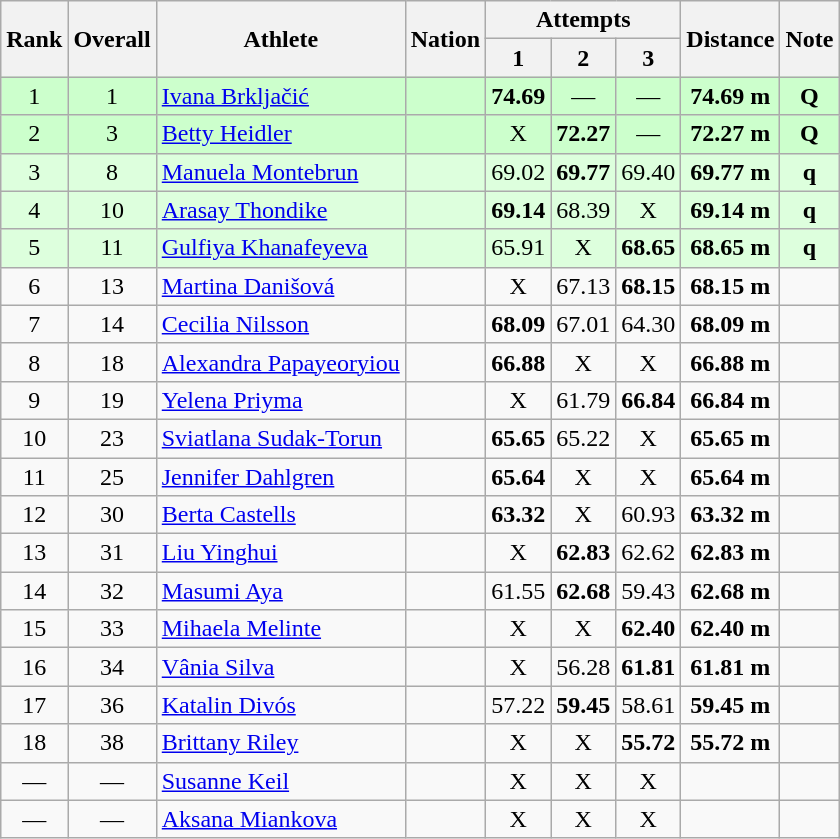<table class="wikitable" style=" text-align:center;">
<tr>
<th rowspan="2">Rank</th>
<th rowspan="2">Overall</th>
<th rowspan="2">Athlete</th>
<th rowspan="2">Nation</th>
<th colspan="3">Attempts</th>
<th rowspan="2">Distance</th>
<th rowspan="2">Note</th>
</tr>
<tr>
<th>1</th>
<th>2</th>
<th>3</th>
</tr>
<tr style="background:#ccffcc;">
<td>1</td>
<td>1</td>
<td align=left><a href='#'>Ivana Brkljačić</a></td>
<td align=left></td>
<td><strong>74.69</strong></td>
<td>—</td>
<td>—</td>
<td><strong>74.69 m </strong></td>
<td><strong>Q</strong></td>
</tr>
<tr style="background:#ccffcc;">
<td>2</td>
<td>3</td>
<td align=left><a href='#'>Betty Heidler</a></td>
<td align=left></td>
<td>X</td>
<td><strong>72.27</strong></td>
<td>—</td>
<td><strong>72.27 m</strong></td>
<td><strong>Q</strong></td>
</tr>
<tr style="background:#ddffdd;">
<td>3</td>
<td>8</td>
<td align=left><a href='#'>Manuela Montebrun</a></td>
<td align=left></td>
<td>69.02</td>
<td><strong>69.77</strong></td>
<td>69.40</td>
<td><strong>69.77 m </strong></td>
<td><strong>q</strong></td>
</tr>
<tr style="background:#ddffdd;">
<td>4</td>
<td>10</td>
<td align=left><a href='#'>Arasay Thondike</a></td>
<td align=left></td>
<td><strong>69.14</strong></td>
<td>68.39</td>
<td>X</td>
<td><strong>69.14 m </strong></td>
<td><strong>q</strong></td>
</tr>
<tr style="background:#ddffdd;">
<td>5</td>
<td>11</td>
<td align=left><a href='#'>Gulfiya Khanafeyeva</a></td>
<td align=left></td>
<td>65.91</td>
<td>X</td>
<td><strong>68.65</strong></td>
<td><strong>68.65 m </strong></td>
<td><strong>q</strong></td>
</tr>
<tr>
<td>6</td>
<td>13</td>
<td align=left><a href='#'>Martina Danišová</a></td>
<td align=left></td>
<td>X</td>
<td>67.13</td>
<td><strong>68.15</strong></td>
<td><strong>68.15 m </strong></td>
<td></td>
</tr>
<tr>
<td>7</td>
<td>14</td>
<td align=left><a href='#'>Cecilia Nilsson</a></td>
<td align=left></td>
<td><strong>68.09</strong></td>
<td>67.01</td>
<td>64.30</td>
<td><strong>68.09 m </strong></td>
<td></td>
</tr>
<tr>
<td>8</td>
<td>18</td>
<td align=left><a href='#'>Alexandra Papayeoryiou</a></td>
<td align=left></td>
<td><strong>66.88</strong></td>
<td>X</td>
<td>X</td>
<td><strong>66.88 m</strong></td>
<td></td>
</tr>
<tr>
<td>9</td>
<td>19</td>
<td align=left><a href='#'>Yelena Priyma</a></td>
<td align=left></td>
<td>X</td>
<td>61.79</td>
<td><strong>66.84</strong></td>
<td><strong>66.84 m</strong></td>
<td></td>
</tr>
<tr>
<td>10</td>
<td>23</td>
<td align=left><a href='#'>Sviatlana Sudak-Torun</a></td>
<td align=left></td>
<td><strong>65.65</strong></td>
<td>65.22</td>
<td>X</td>
<td><strong>65.65 m</strong></td>
<td></td>
</tr>
<tr>
<td>11</td>
<td>25</td>
<td align=left><a href='#'>Jennifer Dahlgren</a></td>
<td align=left></td>
<td><strong>65.64</strong></td>
<td>X</td>
<td>X</td>
<td><strong>65.64 m</strong></td>
<td></td>
</tr>
<tr>
<td>12</td>
<td>30</td>
<td align=left><a href='#'>Berta Castells</a></td>
<td align=left></td>
<td><strong>63.32</strong></td>
<td>X</td>
<td>60.93</td>
<td><strong>63.32 m</strong></td>
<td></td>
</tr>
<tr>
<td>13</td>
<td>31</td>
<td align=left><a href='#'>Liu Yinghui</a></td>
<td align=left></td>
<td>X</td>
<td><strong>62.83</strong></td>
<td>62.62</td>
<td><strong>62.83 m</strong></td>
<td></td>
</tr>
<tr>
<td>14</td>
<td>32</td>
<td align=left><a href='#'>Masumi Aya</a></td>
<td align=left></td>
<td>61.55</td>
<td><strong>62.68</strong></td>
<td>59.43</td>
<td><strong>62.68 m</strong></td>
<td></td>
</tr>
<tr>
<td>15</td>
<td>33</td>
<td align=left><a href='#'>Mihaela Melinte</a></td>
<td align=left></td>
<td>X</td>
<td>X</td>
<td><strong>62.40</strong></td>
<td><strong>62.40 m </strong></td>
<td></td>
</tr>
<tr>
<td>16</td>
<td>34</td>
<td align=left><a href='#'>Vânia Silva</a></td>
<td align=left></td>
<td>X</td>
<td>56.28</td>
<td><strong>61.81</strong></td>
<td><strong>61.81 m</strong></td>
<td></td>
</tr>
<tr>
<td>17</td>
<td>36</td>
<td align=left><a href='#'>Katalin Divós</a></td>
<td align=left></td>
<td>57.22</td>
<td><strong>59.45</strong></td>
<td>58.61</td>
<td><strong>59.45 m</strong></td>
<td></td>
</tr>
<tr>
<td>18</td>
<td>38</td>
<td align=left><a href='#'>Brittany Riley</a></td>
<td align=left></td>
<td>X</td>
<td>X</td>
<td><strong>55.72</strong></td>
<td><strong>55.72 m</strong></td>
<td></td>
</tr>
<tr>
<td>—</td>
<td>—</td>
<td align=left><a href='#'>Susanne Keil</a></td>
<td align=left></td>
<td>X</td>
<td>X</td>
<td>X</td>
<td></td>
<td></td>
</tr>
<tr>
<td>—</td>
<td>—</td>
<td align=left><a href='#'>Aksana Miankova</a></td>
<td align=left></td>
<td>X</td>
<td>X</td>
<td>X</td>
<td></td>
<td></td>
</tr>
</table>
